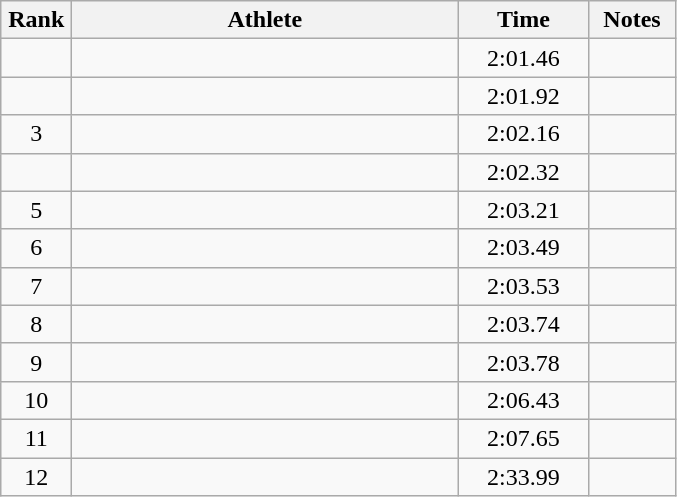<table class=wikitable style="text-align:center">
<tr>
<th width=40>Rank</th>
<th width=250>Athlete</th>
<th width=80>Time</th>
<th width=50>Notes</th>
</tr>
<tr>
<td></td>
<td align=left></td>
<td>2:01.46</td>
<td></td>
</tr>
<tr>
<td></td>
<td align=left></td>
<td>2:01.92</td>
<td></td>
</tr>
<tr>
<td>3</td>
<td align=left></td>
<td>2:02.16</td>
<td></td>
</tr>
<tr>
<td></td>
<td align=left></td>
<td>2:02.32</td>
<td></td>
</tr>
<tr>
<td>5</td>
<td align=left></td>
<td>2:03.21</td>
<td></td>
</tr>
<tr>
<td>6</td>
<td align=left></td>
<td>2:03.49</td>
<td></td>
</tr>
<tr>
<td>7</td>
<td align=left></td>
<td>2:03.53</td>
<td></td>
</tr>
<tr>
<td>8</td>
<td align=left></td>
<td>2:03.74</td>
<td></td>
</tr>
<tr>
<td>9</td>
<td align=left></td>
<td>2:03.78</td>
<td></td>
</tr>
<tr>
<td>10</td>
<td align=left></td>
<td>2:06.43</td>
<td></td>
</tr>
<tr>
<td>11</td>
<td align=left></td>
<td>2:07.65</td>
<td></td>
</tr>
<tr>
<td>12</td>
<td align=left></td>
<td>2:33.99</td>
<td></td>
</tr>
</table>
